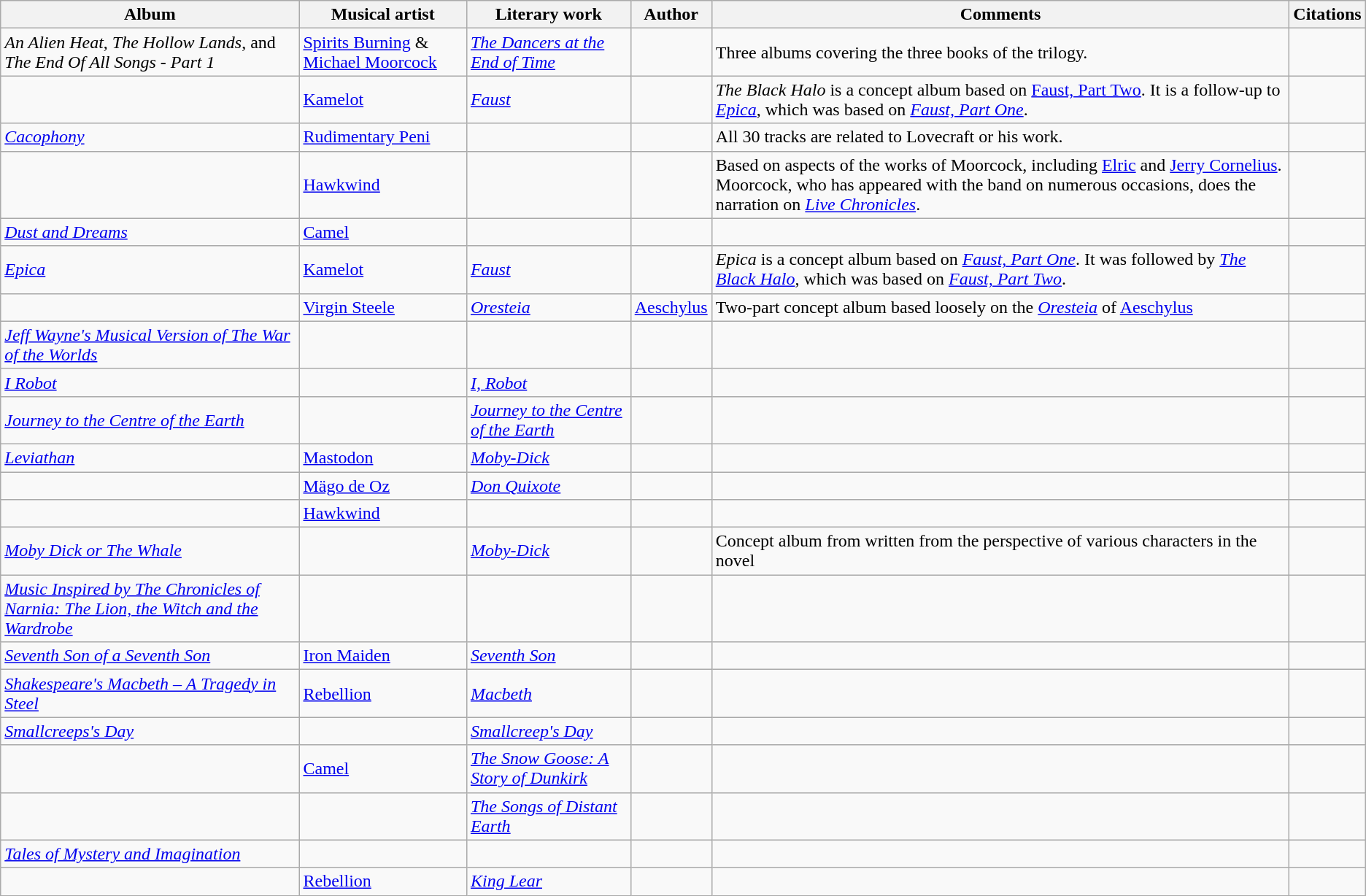<table class="wikitable sortable plainrowheaders">
<tr>
<th>Album</th>
<th>Musical artist</th>
<th>Literary work</th>
<th>Author</th>
<th>Comments</th>
<th>Citations</th>
</tr>
<tr>
<td><em>An Alien Heat</em>, <em>The Hollow Lands</em>, and <em>The End Of All Songs - Part 1</em></td>
<td><a href='#'>Spirits Burning</a> & <a href='#'>Michael Moorcock</a></td>
<td><em><a href='#'>The Dancers at the End of Time</a></em></td>
<td></td>
<td>Three albums covering the three books of the trilogy.</td>
<td></td>
</tr>
<tr>
<td><em></em></td>
<td><a href='#'>Kamelot</a></td>
<td><em><a href='#'>Faust</a></em></td>
<td></td>
<td><em>The Black Halo</em> is a concept album based on <a href='#'>Faust, Part Two</a>. It is a follow-up to <em><a href='#'>Epica</a></em>, which was based on <em><a href='#'>Faust, Part One</a></em>.</td>
<td></td>
</tr>
<tr>
<td><em><a href='#'>Cacophony</a></em></td>
<td><a href='#'>Rudimentary Peni</a></td>
<td></td>
<td></td>
<td>All 30 tracks are related to Lovecraft or his work.</td>
<td></td>
</tr>
<tr>
<td><em></em></td>
<td><a href='#'>Hawkwind</a></td>
<td></td>
<td></td>
<td>Based on aspects of the works of Moorcock, including <a href='#'>Elric</a> and <a href='#'>Jerry Cornelius</a>. Moorcock, who has appeared with the band on numerous occasions, does the narration on <em><a href='#'>Live Chronicles</a></em>.</td>
<td></td>
</tr>
<tr>
<td><em><a href='#'>Dust and Dreams</a></em></td>
<td><a href='#'>Camel</a></td>
<td><em></em></td>
<td></td>
<td></td>
<td></td>
</tr>
<tr>
<td><em><a href='#'>Epica</a></em></td>
<td><a href='#'>Kamelot</a></td>
<td><em><a href='#'>Faust</a></em></td>
<td></td>
<td><em>Epica</em> is a concept album based on <em><a href='#'>Faust, Part One</a></em>. It was followed by <em><a href='#'>The Black Halo</a></em>, which was based on <em><a href='#'>Faust, Part Two</a></em>.</td>
<td></td>
</tr>
<tr>
<td></td>
<td><a href='#'>Virgin Steele</a></td>
<td><em><a href='#'>Oresteia</a></em></td>
<td><a href='#'>Aeschylus</a></td>
<td>Two-part concept album based loosely on the <em><a href='#'>Oresteia</a></em> of <a href='#'>Aeschylus</a></td>
<td></td>
</tr>
<tr>
<td><em><a href='#'>Jeff Wayne's Musical Version of The War of the Worlds</a></em></td>
<td></td>
<td><em></em></td>
<td></td>
<td></td>
<td></td>
</tr>
<tr>
<td><em><a href='#'>I Robot</a></em></td>
<td></td>
<td><em><a href='#'>I, Robot</a></em></td>
<td></td>
<td></td>
<td></td>
</tr>
<tr>
<td><em><a href='#'>Journey to the Centre of the Earth</a></em></td>
<td></td>
<td><em><a href='#'>Journey to the Centre of the Earth</a></em></td>
<td></td>
<td></td>
<td></td>
</tr>
<tr>
<td><em><a href='#'>Leviathan</a></em></td>
<td><a href='#'>Mastodon</a></td>
<td><em><a href='#'>Moby-Dick</a></em></td>
<td></td>
<td></td>
<td></td>
</tr>
<tr>
<td><em></em></td>
<td><a href='#'>Mägo de Oz</a></td>
<td><em><a href='#'>Don Quixote</a></em></td>
<td></td>
<td></td>
<td></td>
</tr>
<tr>
<td><em></em></td>
<td><a href='#'>Hawkwind</a></td>
<td></td>
<td></td>
<td></td>
<td></td>
</tr>
<tr>
<td><em><a href='#'>Moby Dick or The Whale</a></em></td>
<td></td>
<td><em><a href='#'>Moby-Dick</a></em></td>
<td></td>
<td>Concept album from written from the perspective of various characters in the novel</td>
<td></td>
</tr>
<tr>
<td><em><a href='#'>Music Inspired by The Chronicles of Narnia: The Lion, the Witch and the Wardrobe</a></em></td>
<td></td>
<td><em></em></td>
<td></td>
<td></td>
<td></td>
</tr>
<tr>
<td><em><a href='#'>Seventh Son of a Seventh Son</a></em></td>
<td><a href='#'>Iron Maiden</a></td>
<td><em><a href='#'>Seventh Son</a></em></td>
<td></td>
<td></td>
<td></td>
</tr>
<tr>
<td><em><a href='#'>Shakespeare's Macbeth – A Tragedy in Steel</a></em></td>
<td><a href='#'>Rebellion</a></td>
<td><em><a href='#'>Macbeth</a></em></td>
<td></td>
<td></td>
<td></td>
</tr>
<tr>
<td><em><a href='#'>Smallcreeps's Day</a></em></td>
<td></td>
<td><em><a href='#'>Smallcreep's Day</a></em></td>
<td></td>
<td></td>
<td></td>
</tr>
<tr>
<td><em></em></td>
<td><a href='#'>Camel</a></td>
<td><em><a href='#'>The Snow Goose: A Story of Dunkirk</a></em></td>
<td></td>
<td></td>
<td></td>
</tr>
<tr>
<td><em></em></td>
<td></td>
<td><em><a href='#'>The Songs of Distant Earth</a></em></td>
<td></td>
<td></td>
<td></td>
</tr>
<tr>
<td><em><a href='#'>Tales of Mystery and Imagination</a></em></td>
<td></td>
<td></td>
<td></td>
<td></td>
<td></td>
</tr>
<tr>
<td><em></em></td>
<td><a href='#'>Rebellion</a></td>
<td><em><a href='#'>King Lear</a></em></td>
<td></td>
<td></td>
<td></td>
</tr>
</table>
